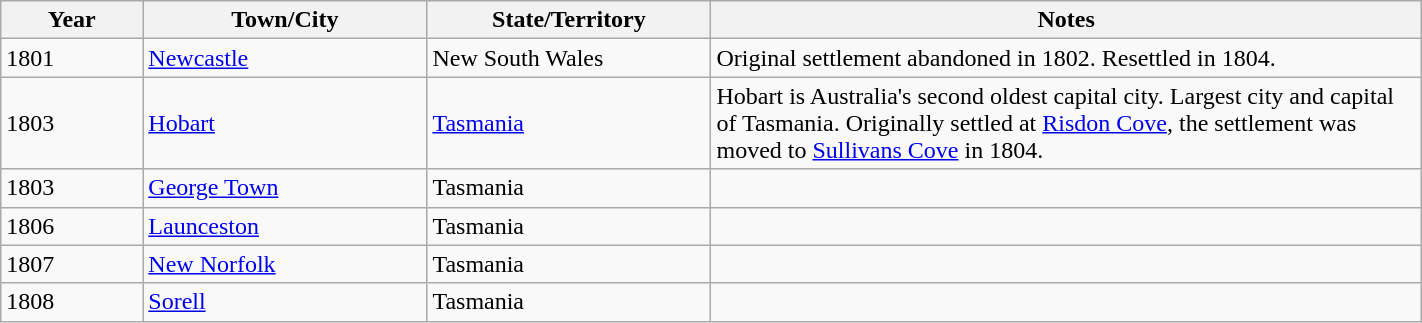<table class="wikitable sortable" style="width:75%;">
<tr>
<th style="width:10%;">Year</th>
<th style="width:20%;">Town/City</th>
<th style="width:20%;">State/Territory</th>
<th style="width:50%;" class="unsortable">Notes</th>
</tr>
<tr>
<td>1801</td>
<td><a href='#'>Newcastle</a></td>
<td>New South Wales</td>
<td>Original settlement abandoned in 1802. Resettled in 1804.</td>
</tr>
<tr>
<td>1803</td>
<td><a href='#'>Hobart</a></td>
<td><a href='#'>Tasmania</a></td>
<td>Hobart is Australia's second oldest capital city. Largest city and capital of Tasmania. Originally settled at <a href='#'>Risdon Cove</a>, the settlement was moved to <a href='#'>Sullivans Cove</a> in 1804.</td>
</tr>
<tr>
<td>1803</td>
<td><a href='#'>George Town</a></td>
<td>Tasmania</td>
<td></td>
</tr>
<tr>
<td>1806</td>
<td><a href='#'>Launceston</a></td>
<td>Tasmania</td>
<td></td>
</tr>
<tr>
<td>1807</td>
<td><a href='#'>New Norfolk</a></td>
<td>Tasmania</td>
<td></td>
</tr>
<tr>
<td>1808</td>
<td><a href='#'>Sorell</a></td>
<td>Tasmania</td>
<td></td>
</tr>
</table>
